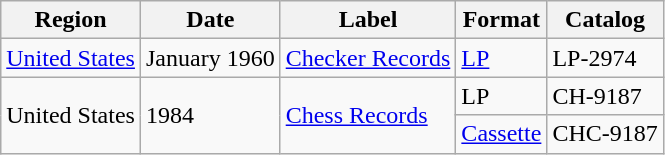<table class="wikitable">
<tr>
<th>Region</th>
<th>Date</th>
<th>Label</th>
<th>Format</th>
<th>Catalog</th>
</tr>
<tr>
<td><a href='#'>United States</a></td>
<td>January 1960</td>
<td><a href='#'>Checker Records</a></td>
<td><a href='#'>LP</a></td>
<td>LP-2974</td>
</tr>
<tr>
<td rowspan="2">United States</td>
<td rowspan="2">1984</td>
<td rowspan="2"><a href='#'>Chess Records</a></td>
<td>LP</td>
<td>CH-9187</td>
</tr>
<tr>
<td><a href='#'>Cassette</a></td>
<td>CHC-9187</td>
</tr>
</table>
